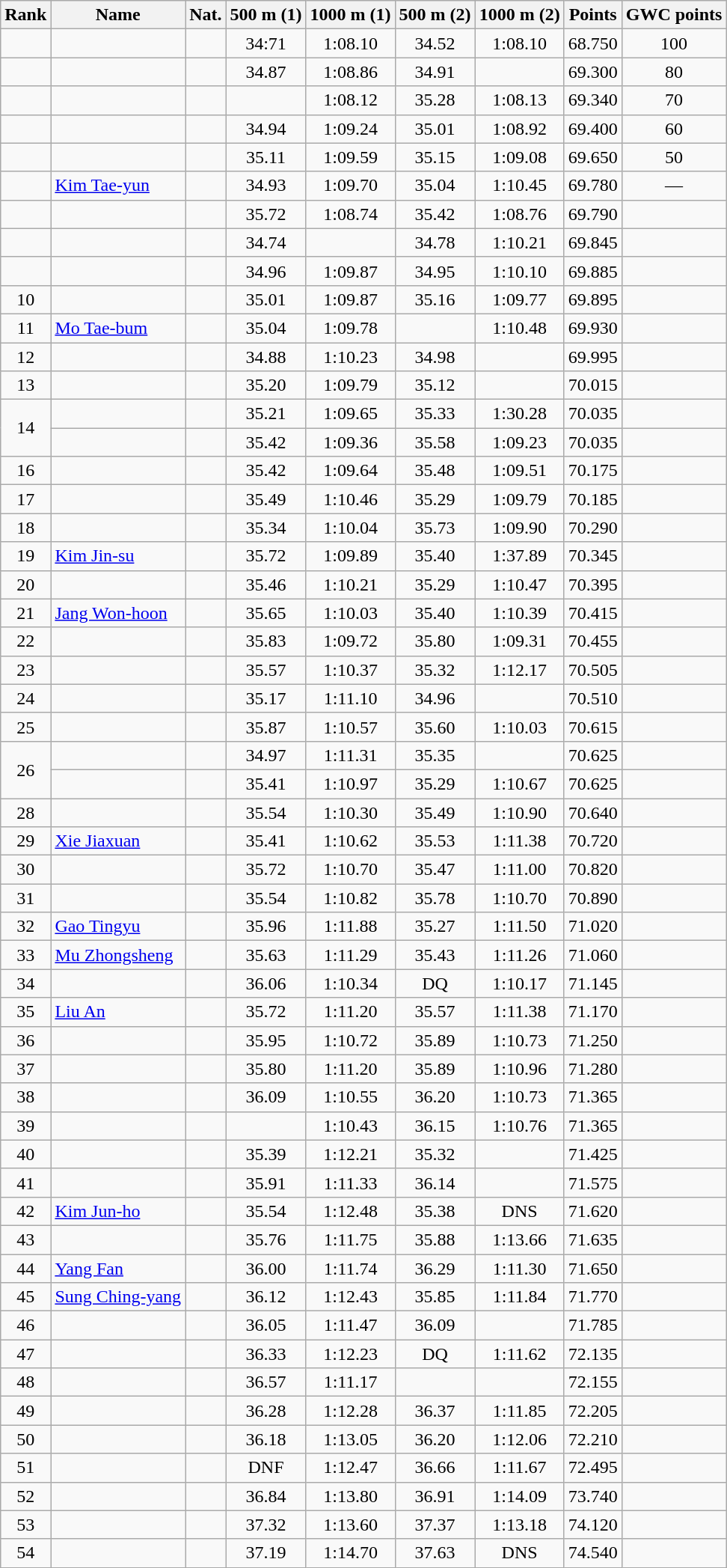<table class="wikitable sortable" style="text-align:center">
<tr>
<th>Rank</th>
<th>Name</th>
<th>Nat.</th>
<th>500 m (1)</th>
<th>1000 m (1)</th>
<th>500 m (2)</th>
<th>1000 m (2)</th>
<th>Points</th>
<th>GWC points</th>
</tr>
<tr>
<td></td>
<td align=left></td>
<td></td>
<td>34:71</td>
<td>1:08.10</td>
<td>34.52</td>
<td>1:08.10</td>
<td>68.750</td>
<td>100</td>
</tr>
<tr>
<td></td>
<td align=left></td>
<td></td>
<td>34.87</td>
<td>1:08.86</td>
<td>34.91</td>
<td></td>
<td>69.300</td>
<td>80</td>
</tr>
<tr>
<td></td>
<td align=left></td>
<td></td>
<td></td>
<td>1:08.12</td>
<td>35.28</td>
<td>1:08.13</td>
<td>69.340</td>
<td>70</td>
</tr>
<tr>
<td></td>
<td align=left></td>
<td></td>
<td>34.94</td>
<td>1:09.24</td>
<td>35.01</td>
<td>1:08.92</td>
<td>69.400</td>
<td>60</td>
</tr>
<tr>
<td></td>
<td align=left></td>
<td></td>
<td>35.11</td>
<td>1:09.59</td>
<td>35.15</td>
<td>1:09.08</td>
<td>69.650</td>
<td>50</td>
</tr>
<tr>
<td></td>
<td align=left><a href='#'>Kim Tae-yun</a></td>
<td></td>
<td>34.93</td>
<td>1:09.70</td>
<td>35.04</td>
<td>1:10.45</td>
<td>69.780</td>
<td>—</td>
</tr>
<tr>
<td></td>
<td align=left></td>
<td></td>
<td>35.72</td>
<td>1:08.74</td>
<td>35.42</td>
<td>1:08.76</td>
<td>69.790</td>
<td></td>
</tr>
<tr>
<td></td>
<td align=left></td>
<td></td>
<td>34.74</td>
<td></td>
<td>34.78</td>
<td>1:10.21</td>
<td>69.845</td>
<td></td>
</tr>
<tr>
<td></td>
<td align=left></td>
<td></td>
<td>34.96</td>
<td>1:09.87</td>
<td>34.95</td>
<td>1:10.10</td>
<td>69.885</td>
<td></td>
</tr>
<tr>
<td>10</td>
<td align=left></td>
<td></td>
<td>35.01</td>
<td>1:09.87</td>
<td>35.16</td>
<td>1:09.77</td>
<td>69.895</td>
<td></td>
</tr>
<tr>
<td>11</td>
<td align=left><a href='#'>Mo Tae-bum</a></td>
<td></td>
<td>35.04</td>
<td>1:09.78</td>
<td></td>
<td>1:10.48</td>
<td>69.930</td>
<td></td>
</tr>
<tr>
<td>12</td>
<td align=left></td>
<td></td>
<td>34.88</td>
<td>1:10.23</td>
<td>34.98</td>
<td></td>
<td>69.995</td>
<td></td>
</tr>
<tr>
<td>13</td>
<td align=left></td>
<td></td>
<td>35.20</td>
<td>1:09.79</td>
<td>35.12</td>
<td></td>
<td>70.015</td>
<td></td>
</tr>
<tr>
<td rowspan=2>14</td>
<td align=left></td>
<td></td>
<td>35.21</td>
<td>1:09.65</td>
<td>35.33</td>
<td>1:30.28</td>
<td>70.035</td>
<td></td>
</tr>
<tr>
<td align=left></td>
<td></td>
<td>35.42</td>
<td>1:09.36</td>
<td>35.58</td>
<td>1:09.23</td>
<td>70.035</td>
<td></td>
</tr>
<tr>
<td>16</td>
<td align=left></td>
<td></td>
<td>35.42</td>
<td>1:09.64</td>
<td>35.48</td>
<td>1:09.51</td>
<td>70.175</td>
<td></td>
</tr>
<tr>
<td>17</td>
<td align=left></td>
<td></td>
<td>35.49</td>
<td>1:10.46</td>
<td>35.29</td>
<td>1:09.79</td>
<td>70.185</td>
<td></td>
</tr>
<tr>
<td>18</td>
<td align=left></td>
<td></td>
<td>35.34</td>
<td>1:10.04</td>
<td>35.73</td>
<td>1:09.90</td>
<td>70.290</td>
<td></td>
</tr>
<tr>
<td>19</td>
<td align=left><a href='#'>Kim Jin-su</a></td>
<td></td>
<td>35.72</td>
<td>1:09.89</td>
<td>35.40</td>
<td>1:37.89</td>
<td>70.345</td>
<td></td>
</tr>
<tr>
<td>20</td>
<td align=left></td>
<td></td>
<td>35.46</td>
<td>1:10.21</td>
<td>35.29</td>
<td>1:10.47</td>
<td>70.395</td>
<td></td>
</tr>
<tr>
<td>21</td>
<td align=left><a href='#'>Jang Won-hoon</a></td>
<td></td>
<td>35.65</td>
<td>1:10.03</td>
<td>35.40</td>
<td>1:10.39</td>
<td>70.415</td>
<td></td>
</tr>
<tr>
<td>22</td>
<td align=left></td>
<td></td>
<td>35.83</td>
<td>1:09.72</td>
<td>35.80</td>
<td>1:09.31</td>
<td>70.455</td>
<td></td>
</tr>
<tr>
<td>23</td>
<td align=left></td>
<td></td>
<td>35.57</td>
<td>1:10.37</td>
<td>35.32</td>
<td>1:12.17</td>
<td>70.505</td>
<td></td>
</tr>
<tr>
<td>24</td>
<td align=left></td>
<td></td>
<td>35.17</td>
<td>1:11.10</td>
<td>34.96</td>
<td></td>
<td>70.510</td>
<td></td>
</tr>
<tr>
<td>25</td>
<td align=left></td>
<td></td>
<td>35.87</td>
<td>1:10.57</td>
<td>35.60</td>
<td>1:10.03</td>
<td>70.615</td>
<td></td>
</tr>
<tr>
<td rowspan=2>26</td>
<td align=left></td>
<td></td>
<td>34.97</td>
<td>1:11.31</td>
<td>35.35</td>
<td></td>
<td>70.625</td>
<td></td>
</tr>
<tr>
<td align=left></td>
<td></td>
<td>35.41</td>
<td>1:10.97</td>
<td>35.29</td>
<td>1:10.67</td>
<td>70.625</td>
<td></td>
</tr>
<tr>
<td>28</td>
<td align=left></td>
<td></td>
<td>35.54</td>
<td>1:10.30</td>
<td>35.49</td>
<td>1:10.90</td>
<td>70.640</td>
<td></td>
</tr>
<tr>
<td>29</td>
<td align=left><a href='#'>Xie Jiaxuan</a></td>
<td></td>
<td>35.41</td>
<td>1:10.62</td>
<td>35.53</td>
<td>1:11.38</td>
<td>70.720</td>
<td></td>
</tr>
<tr>
<td>30</td>
<td align=left></td>
<td></td>
<td>35.72</td>
<td>1:10.70</td>
<td>35.47</td>
<td>1:11.00</td>
<td>70.820</td>
<td></td>
</tr>
<tr>
<td>31</td>
<td align=left></td>
<td></td>
<td>35.54</td>
<td>1:10.82</td>
<td>35.78</td>
<td>1:10.70</td>
<td>70.890</td>
<td></td>
</tr>
<tr>
<td>32</td>
<td align=left><a href='#'>Gao Tingyu</a></td>
<td></td>
<td>35.96</td>
<td>1:11.88</td>
<td>35.27</td>
<td>1:11.50</td>
<td>71.020</td>
<td></td>
</tr>
<tr>
<td>33</td>
<td align=left><a href='#'>Mu Zhongsheng</a></td>
<td></td>
<td>35.63</td>
<td>1:11.29</td>
<td>35.43</td>
<td>1:11.26</td>
<td>71.060</td>
<td></td>
</tr>
<tr>
<td>34</td>
<td align=left></td>
<td></td>
<td>36.06</td>
<td>1:10.34</td>
<td>DQ</td>
<td>1:10.17</td>
<td>71.145</td>
<td></td>
</tr>
<tr>
<td>35</td>
<td align=left><a href='#'>Liu An</a></td>
<td></td>
<td>35.72</td>
<td>1:11.20</td>
<td>35.57</td>
<td>1:11.38</td>
<td>71.170</td>
<td></td>
</tr>
<tr>
<td>36</td>
<td align=left></td>
<td></td>
<td>35.95</td>
<td>1:10.72</td>
<td>35.89</td>
<td>1:10.73</td>
<td>71.250</td>
<td></td>
</tr>
<tr>
<td>37</td>
<td align=left></td>
<td></td>
<td>35.80</td>
<td>1:11.20</td>
<td>35.89</td>
<td>1:10.96</td>
<td>71.280</td>
<td></td>
</tr>
<tr>
<td>38</td>
<td align=left></td>
<td></td>
<td>36.09</td>
<td>1:10.55</td>
<td>36.20</td>
<td>1:10.73</td>
<td>71.365</td>
<td></td>
</tr>
<tr>
<td>39</td>
<td align=left></td>
<td></td>
<td></td>
<td>1:10.43</td>
<td>36.15</td>
<td>1:10.76</td>
<td>71.365</td>
<td></td>
</tr>
<tr>
<td>40</td>
<td align=left></td>
<td></td>
<td>35.39</td>
<td>1:12.21</td>
<td>35.32</td>
<td></td>
<td>71.425</td>
<td></td>
</tr>
<tr>
<td>41</td>
<td align=left></td>
<td></td>
<td>35.91</td>
<td>1:11.33</td>
<td>36.14</td>
<td></td>
<td>71.575</td>
<td></td>
</tr>
<tr>
<td>42</td>
<td align=left><a href='#'>Kim Jun-ho</a></td>
<td></td>
<td>35.54</td>
<td>1:12.48</td>
<td>35.38</td>
<td>DNS</td>
<td>71.620</td>
<td></td>
</tr>
<tr>
<td>43</td>
<td align=left></td>
<td></td>
<td>35.76</td>
<td>1:11.75</td>
<td>35.88</td>
<td>1:13.66</td>
<td>71.635</td>
<td></td>
</tr>
<tr>
<td>44</td>
<td align=left><a href='#'>Yang Fan</a></td>
<td></td>
<td>36.00</td>
<td>1:11.74</td>
<td>36.29</td>
<td>1:11.30</td>
<td>71.650</td>
<td></td>
</tr>
<tr>
<td>45</td>
<td align=left><a href='#'>Sung Ching-yang</a></td>
<td></td>
<td>36.12</td>
<td>1:12.43</td>
<td>35.85</td>
<td>1:11.84</td>
<td>71.770</td>
<td></td>
</tr>
<tr>
<td>46</td>
<td align=left></td>
<td></td>
<td>36.05</td>
<td>1:11.47</td>
<td>36.09</td>
<td></td>
<td>71.785</td>
<td></td>
</tr>
<tr>
<td>47</td>
<td align=left></td>
<td></td>
<td>36.33</td>
<td>1:12.23</td>
<td>DQ</td>
<td>1:11.62</td>
<td>72.135</td>
<td></td>
</tr>
<tr>
<td>48</td>
<td align=left></td>
<td></td>
<td>36.57</td>
<td>1:11.17</td>
<td></td>
<td></td>
<td>72.155</td>
<td></td>
</tr>
<tr>
<td>49</td>
<td align=left></td>
<td></td>
<td>36.28</td>
<td>1:12.28</td>
<td>36.37</td>
<td>1:11.85</td>
<td>72.205</td>
<td></td>
</tr>
<tr>
<td>50</td>
<td align=left></td>
<td></td>
<td>36.18</td>
<td>1:13.05</td>
<td>36.20</td>
<td>1:12.06</td>
<td>72.210</td>
<td></td>
</tr>
<tr>
<td>51</td>
<td align=left></td>
<td></td>
<td>DNF</td>
<td>1:12.47</td>
<td>36.66</td>
<td>1:11.67</td>
<td>72.495</td>
<td></td>
</tr>
<tr>
<td>52</td>
<td align=left></td>
<td></td>
<td>36.84</td>
<td>1:13.80</td>
<td>36.91</td>
<td>1:14.09</td>
<td>73.740</td>
<td></td>
</tr>
<tr>
<td>53</td>
<td align=left></td>
<td></td>
<td>37.32</td>
<td>1:13.60</td>
<td>37.37</td>
<td>1:13.18</td>
<td>74.120</td>
<td></td>
</tr>
<tr>
<td>54</td>
<td align=left></td>
<td></td>
<td>37.19</td>
<td>1:14.70</td>
<td>37.63</td>
<td>DNS</td>
<td>74.540</td>
<td></td>
</tr>
</table>
